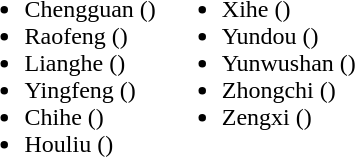<table>
<tr>
<td valign="top"><br><ul><li>Chengguan ()</li><li>Raofeng  ()</li><li>Lianghe ()</li><li>Yingfeng ()</li><li>Chihe ()</li><li>Houliu ()</li></ul></td>
<td valign="top"><br><ul><li>Xihe ()</li><li>Yundou  ()</li><li>Yunwushan ()</li><li>Zhongchi ()</li><li>Zengxi ()</li></ul></td>
</tr>
</table>
